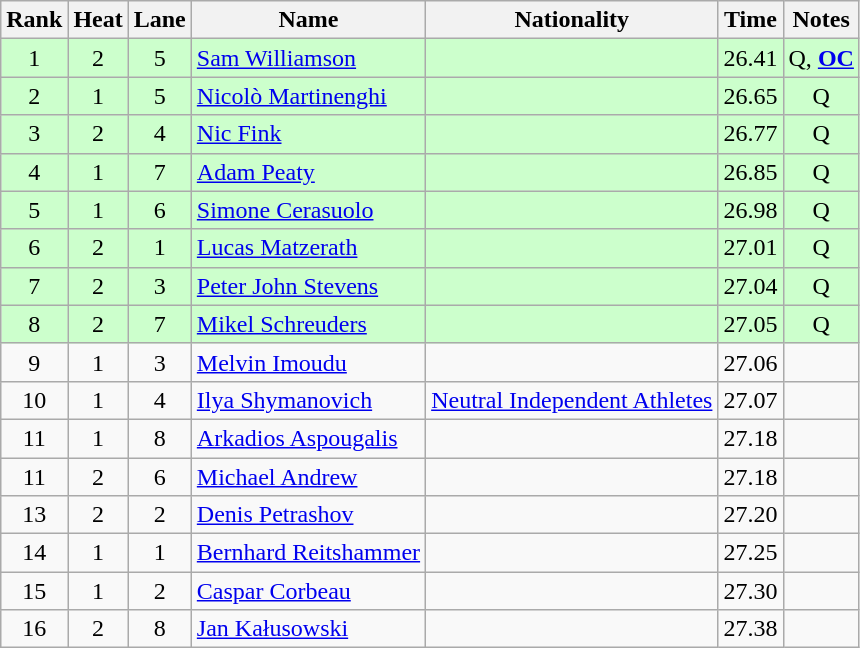<table class="wikitable sortable" style="text-align:center">
<tr>
<th>Rank</th>
<th>Heat</th>
<th>Lane</th>
<th>Name</th>
<th>Nationality</th>
<th>Time</th>
<th>Notes</th>
</tr>
<tr bgcolor=ccffcc>
<td>1</td>
<td>2</td>
<td>5</td>
<td align=left><a href='#'>Sam Williamson</a></td>
<td align=left></td>
<td>26.41</td>
<td>Q, <strong><a href='#'>OC</a></strong></td>
</tr>
<tr bgcolor=ccffcc>
<td>2</td>
<td>1</td>
<td>5</td>
<td align=left><a href='#'>Nicolò Martinenghi</a></td>
<td align=left></td>
<td>26.65</td>
<td>Q</td>
</tr>
<tr bgcolor=ccffcc>
<td>3</td>
<td>2</td>
<td>4</td>
<td align=left><a href='#'>Nic Fink</a></td>
<td align=left></td>
<td>26.77</td>
<td>Q</td>
</tr>
<tr bgcolor=ccffcc>
<td>4</td>
<td>1</td>
<td>7</td>
<td align=left><a href='#'>Adam Peaty</a></td>
<td align=left></td>
<td>26.85</td>
<td>Q</td>
</tr>
<tr bgcolor=ccffcc>
<td>5</td>
<td>1</td>
<td>6</td>
<td align=left><a href='#'>Simone Cerasuolo</a></td>
<td align=left></td>
<td>26.98</td>
<td>Q</td>
</tr>
<tr bgcolor=ccffcc>
<td>6</td>
<td>2</td>
<td>1</td>
<td align=left><a href='#'>Lucas Matzerath</a></td>
<td align=left></td>
<td>27.01</td>
<td>Q</td>
</tr>
<tr bgcolor=ccffcc>
<td>7</td>
<td>2</td>
<td>3</td>
<td align=left><a href='#'>Peter John Stevens</a></td>
<td align=left></td>
<td>27.04</td>
<td>Q</td>
</tr>
<tr bgcolor=ccffcc>
<td>8</td>
<td>2</td>
<td>7</td>
<td align=left><a href='#'>Mikel Schreuders</a></td>
<td align=left></td>
<td>27.05</td>
<td>Q</td>
</tr>
<tr>
<td>9</td>
<td>1</td>
<td>3</td>
<td align=left><a href='#'>Melvin Imoudu</a></td>
<td align=left></td>
<td>27.06</td>
<td></td>
</tr>
<tr>
<td>10</td>
<td>1</td>
<td>4</td>
<td align=left><a href='#'>Ilya Shymanovich</a></td>
<td align=left> <a href='#'>Neutral Independent Athletes</a></td>
<td>27.07</td>
<td></td>
</tr>
<tr>
<td>11</td>
<td>1</td>
<td>8</td>
<td align=left><a href='#'>Arkadios Aspougalis</a></td>
<td align=left></td>
<td>27.18</td>
<td></td>
</tr>
<tr>
<td>11</td>
<td>2</td>
<td>6</td>
<td align=left><a href='#'>Michael Andrew</a></td>
<td align=left></td>
<td>27.18</td>
<td></td>
</tr>
<tr>
<td>13</td>
<td>2</td>
<td>2</td>
<td align=left><a href='#'>Denis Petrashov</a></td>
<td align=left></td>
<td>27.20</td>
<td></td>
</tr>
<tr>
<td>14</td>
<td>1</td>
<td>1</td>
<td align=left><a href='#'>Bernhard Reitshammer</a></td>
<td align=left></td>
<td>27.25</td>
<td></td>
</tr>
<tr>
<td>15</td>
<td>1</td>
<td>2</td>
<td align=left><a href='#'>Caspar Corbeau</a></td>
<td align=left></td>
<td>27.30</td>
<td></td>
</tr>
<tr>
<td>16</td>
<td>2</td>
<td>8</td>
<td align=left><a href='#'>Jan Kałusowski</a></td>
<td align=left></td>
<td>27.38</td>
<td></td>
</tr>
</table>
